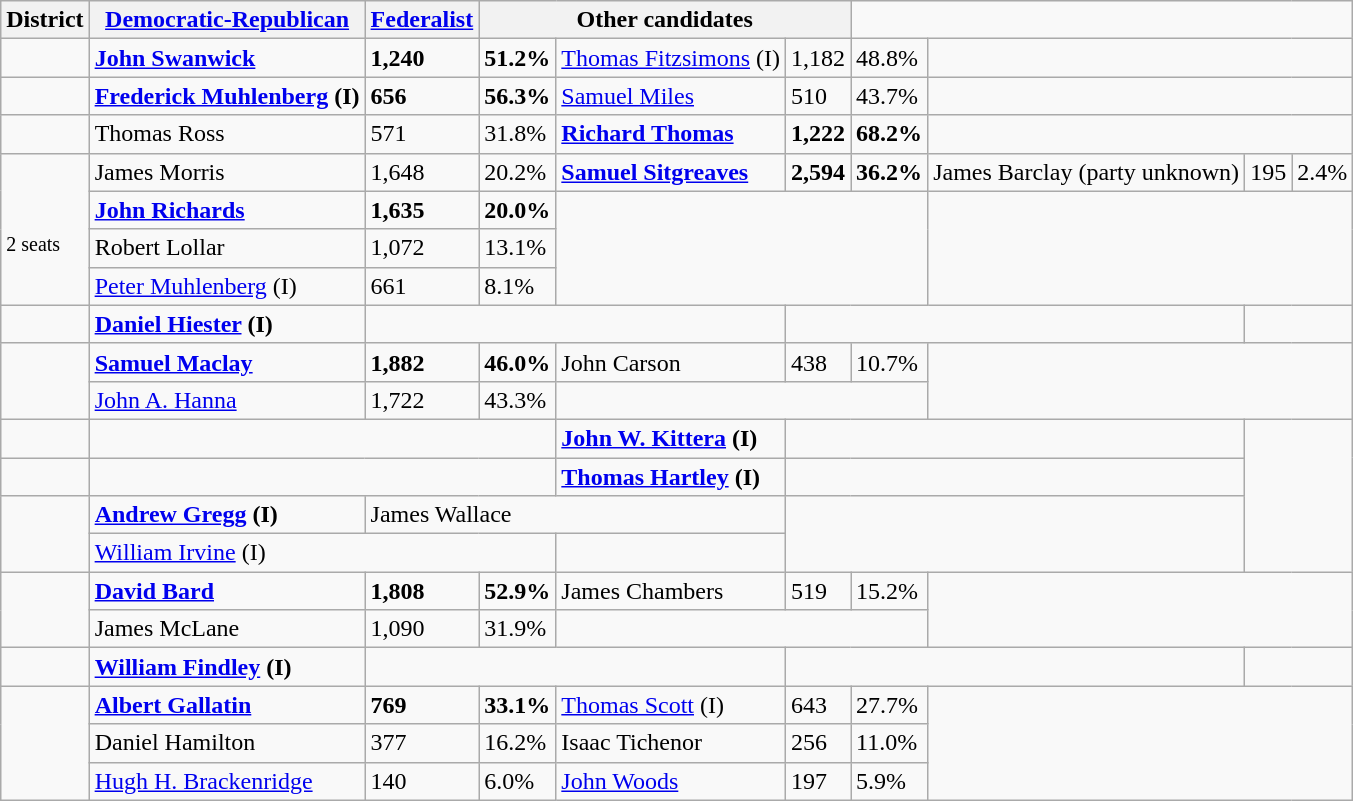<table class=wikitable>
<tr>
<th>District</th>
<th><a href='#'>Democratic-Republican</a></th>
<th><a href='#'>Federalist</a></th>
<th colspan="3">Other candidates</th>
</tr>
<tr>
<td></td>
<td><strong><a href='#'>John Swanwick</a></strong></td>
<td><strong>1,240</strong></td>
<td><strong>51.2%</strong></td>
<td><a href='#'>Thomas Fitzsimons</a> (I)</td>
<td>1,182</td>
<td>48.8%</td>
<td colspan=3></td>
</tr>
<tr>
<td></td>
<td><strong><a href='#'>Frederick Muhlenberg</a> (I)</strong></td>
<td><strong>656</strong></td>
<td><strong>56.3%</strong></td>
<td><a href='#'>Samuel Miles</a></td>
<td>510</td>
<td>43.7%</td>
<td colspan=3></td>
</tr>
<tr>
<td></td>
<td>Thomas Ross</td>
<td>571</td>
<td>31.8%</td>
<td><strong><a href='#'>Richard Thomas</a></strong></td>
<td><strong>1,222</strong></td>
<td><strong>68.2%</strong></td>
<td colspan=3></td>
</tr>
<tr>
<td rowspan=4><br><small>2 seats</small></td>
<td>James Morris</td>
<td>1,648</td>
<td>20.2%</td>
<td><strong><a href='#'>Samuel Sitgreaves</a></strong></td>
<td><strong>2,594</strong></td>
<td><strong>36.2%</strong></td>
<td>James Barclay (party unknown)</td>
<td>195</td>
<td>2.4%</td>
</tr>
<tr>
<td><strong><a href='#'>John Richards</a></strong></td>
<td><strong>1,635</strong></td>
<td><strong>20.0%</strong></td>
<td colspan=3 rowspan=3></td>
<td colspan=3 rowspan=3></td>
</tr>
<tr>
<td>Robert Lollar</td>
<td>1,072</td>
<td>13.1%</td>
</tr>
<tr>
<td><a href='#'>Peter Muhlenberg</a> (I)</td>
<td>661</td>
<td>8.1%</td>
</tr>
<tr>
<td></td>
<td><strong><a href='#'>Daniel Hiester</a> (I)</strong></td>
<td colspan=3></td>
<td colspan=3></td>
</tr>
<tr>
<td rowspan=2></td>
<td><strong><a href='#'>Samuel Maclay</a></strong></td>
<td><strong>1,882</strong></td>
<td><strong>46.0%</strong></td>
<td>John Carson</td>
<td>438</td>
<td>10.7%</td>
<td colspan=3 rowspan=2></td>
</tr>
<tr>
<td><a href='#'>John A. Hanna</a></td>
<td>1,722</td>
<td>43.3%</td>
<td colspan=3></td>
</tr>
<tr>
<td></td>
<td colspan=3></td>
<td><strong><a href='#'>John W. Kittera</a> (I)</strong></td>
<td colspan=3></td>
</tr>
<tr>
<td></td>
<td colspan=3></td>
<td><strong><a href='#'>Thomas Hartley</a> (I)</strong></td>
<td colspan=3></td>
</tr>
<tr>
<td rowspan=2></td>
<td><strong><a href='#'>Andrew Gregg</a> (I)</strong></td>
<td colspan=3>James Wallace</td>
<td colspan=3 rowspan=2></td>
</tr>
<tr>
<td colspan=3><a href='#'>William Irvine</a> (I)</td>
<td colspan=3></td>
</tr>
<tr>
<td rowspan=2></td>
<td><strong><a href='#'>David Bard</a></strong></td>
<td><strong>1,808</strong></td>
<td><strong>52.9%</strong></td>
<td>James Chambers</td>
<td>519</td>
<td>15.2%</td>
<td colspan=3 rowspan=2></td>
</tr>
<tr>
<td>James McLane</td>
<td>1,090</td>
<td>31.9%</td>
<td colspan=3></td>
</tr>
<tr>
<td></td>
<td><strong><a href='#'>William Findley</a> (I)</strong></td>
<td colspan=3></td>
<td colspan=3></td>
</tr>
<tr>
<td rowspan=3></td>
<td><strong><a href='#'>Albert Gallatin</a></strong></td>
<td><strong>769</strong></td>
<td><strong>33.1%</strong></td>
<td><a href='#'>Thomas Scott</a> (I)</td>
<td>643</td>
<td>27.7%</td>
<td rowspan=3 colspan=3></td>
</tr>
<tr>
<td>Daniel Hamilton</td>
<td>377</td>
<td>16.2%</td>
<td>Isaac Tichenor</td>
<td>256</td>
<td>11.0%</td>
</tr>
<tr>
<td><a href='#'>Hugh H. Brackenridge</a></td>
<td>140</td>
<td>6.0%</td>
<td><a href='#'>John Woods</a></td>
<td>197</td>
<td>5.9%</td>
</tr>
</table>
